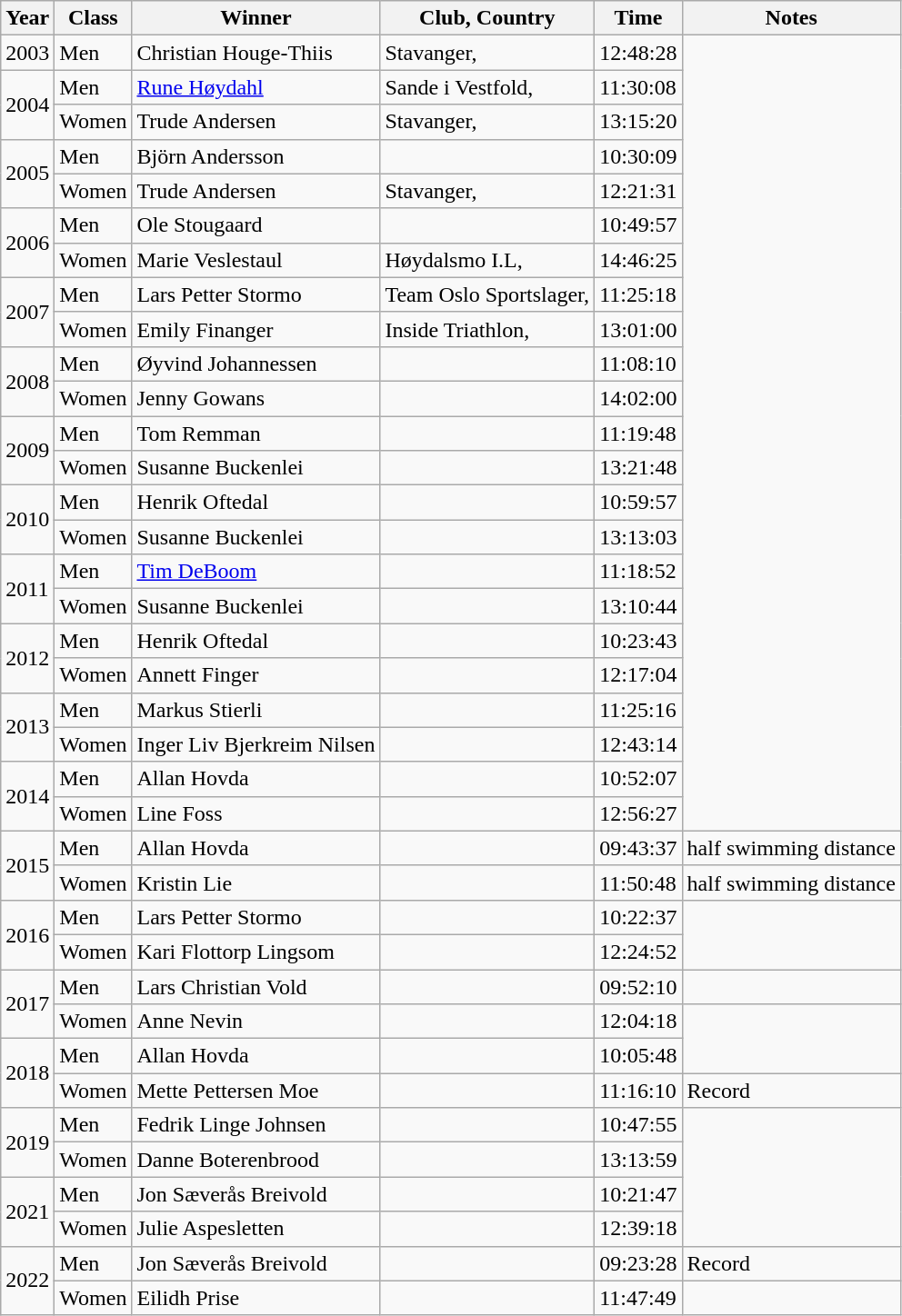<table class="wikitable">
<tr>
<th>Year</th>
<th>Class</th>
<th>Winner</th>
<th>Club, Country</th>
<th>Time</th>
<th>Notes</th>
</tr>
<tr>
<td>2003</td>
<td>Men</td>
<td>Christian Houge-Thiis</td>
<td>Stavanger, </td>
<td>12:48:28</td>
</tr>
<tr>
<td rowspan="2">2004</td>
<td>Men</td>
<td><a href='#'>Rune Høydahl</a></td>
<td>Sande i Vestfold, </td>
<td>11:30:08</td>
</tr>
<tr>
<td>Women</td>
<td>Trude Andersen</td>
<td>Stavanger, </td>
<td>13:15:20</td>
</tr>
<tr>
<td rowspan="2">2005</td>
<td>Men</td>
<td>Björn Andersson</td>
<td></td>
<td>10:30:09</td>
</tr>
<tr>
<td>Women</td>
<td>Trude Andersen</td>
<td>Stavanger, </td>
<td>12:21:31</td>
</tr>
<tr>
<td rowspan="2">2006</td>
<td>Men</td>
<td>Ole Stougaard</td>
<td></td>
<td>10:49:57</td>
</tr>
<tr>
<td>Women</td>
<td>Marie Veslestaul</td>
<td>Høydalsmo I.L, </td>
<td>14:46:25</td>
</tr>
<tr>
<td rowspan="2">2007</td>
<td>Men</td>
<td>Lars Petter Stormo</td>
<td>Team Oslo Sportslager, </td>
<td>11:25:18</td>
</tr>
<tr>
<td>Women</td>
<td>Emily Finanger</td>
<td>Inside Triathlon, </td>
<td>13:01:00</td>
</tr>
<tr>
<td rowspan="2">2008</td>
<td>Men</td>
<td>Øyvind Johannessen</td>
<td></td>
<td>11:08:10</td>
</tr>
<tr>
<td>Women</td>
<td>Jenny Gowans</td>
<td></td>
<td>14:02:00</td>
</tr>
<tr>
<td rowspan="2">2009</td>
<td>Men</td>
<td>Tom Remman</td>
<td></td>
<td>11:19:48</td>
</tr>
<tr>
<td>Women</td>
<td>Susanne Buckenlei</td>
<td></td>
<td>13:21:48</td>
</tr>
<tr>
<td rowspan="2">2010</td>
<td>Men</td>
<td>Henrik Oftedal</td>
<td></td>
<td>10:59:57</td>
</tr>
<tr>
<td>Women</td>
<td>Susanne Buckenlei</td>
<td></td>
<td>13:13:03</td>
</tr>
<tr>
<td rowspan="2">2011</td>
<td>Men</td>
<td><a href='#'>Tim DeBoom</a></td>
<td></td>
<td>11:18:52</td>
</tr>
<tr>
<td>Women</td>
<td>Susanne Buckenlei</td>
<td></td>
<td>13:10:44</td>
</tr>
<tr>
<td rowspan="2">2012</td>
<td>Men</td>
<td>Henrik Oftedal</td>
<td></td>
<td>10:23:43</td>
</tr>
<tr>
<td>Women</td>
<td>Annett Finger</td>
<td></td>
<td>12:17:04</td>
</tr>
<tr>
<td rowspan="2">2013</td>
<td>Men</td>
<td>Markus Stierli</td>
<td></td>
<td>11:25:16</td>
</tr>
<tr>
<td>Women</td>
<td>Inger Liv Bjerkreim Nilsen</td>
<td></td>
<td>12:43:14</td>
</tr>
<tr>
<td rowspan="2">2014</td>
<td>Men</td>
<td>Allan Hovda</td>
<td></td>
<td>10:52:07</td>
</tr>
<tr>
<td>Women</td>
<td>Line Foss</td>
<td></td>
<td>12:56:27</td>
</tr>
<tr>
<td rowspan="2">2015</td>
<td>Men</td>
<td>Allan Hovda</td>
<td></td>
<td>09:43:37</td>
<td>half swimming distance</td>
</tr>
<tr>
<td>Women</td>
<td>Kristin Lie</td>
<td></td>
<td>11:50:48</td>
<td>half swimming distance</td>
</tr>
<tr>
<td rowspan="2">2016</td>
<td>Men</td>
<td>Lars Petter Stormo</td>
<td></td>
<td>10:22:37</td>
<td rowspan="2"></td>
</tr>
<tr>
<td>Women</td>
<td>Kari Flottorp Lingsom</td>
<td></td>
<td>12:24:52</td>
</tr>
<tr>
<td rowspan="2">2017</td>
<td>Men</td>
<td>Lars Christian Vold</td>
<td></td>
<td>09:52:10</td>
</tr>
<tr>
<td>Women</td>
<td>Anne Nevin</td>
<td></td>
<td>12:04:18</td>
<td rowspan="2"></td>
</tr>
<tr>
<td rowspan="2">2018</td>
<td>Men</td>
<td>Allan Hovda</td>
<td></td>
<td>10:05:48</td>
</tr>
<tr>
<td>Women</td>
<td>Mette Pettersen Moe</td>
<td></td>
<td>11:16:10</td>
<td>Record</td>
</tr>
<tr>
<td rowspan="2">2019</td>
<td>Men</td>
<td>Fedrik Linge Johnsen</td>
<td></td>
<td>10:47:55</td>
<td rowspan="4"></td>
</tr>
<tr>
<td>Women</td>
<td>Danne Boterenbrood</td>
<td></td>
<td>13:13:59</td>
</tr>
<tr>
<td rowspan="2">2021</td>
<td>Men</td>
<td>Jon Sæverås Breivold</td>
<td></td>
<td>10:21:47</td>
</tr>
<tr>
<td>Women</td>
<td>Julie Aspesletten</td>
<td></td>
<td>12:39:18</td>
</tr>
<tr>
<td rowspan="2">2022</td>
<td>Men</td>
<td>Jon Sæverås Breivold</td>
<td></td>
<td>09:23:28</td>
<td>Record</td>
</tr>
<tr>
<td>Women</td>
<td>Eilidh Prise</td>
<td></td>
<td>11:47:49</td>
</tr>
</table>
